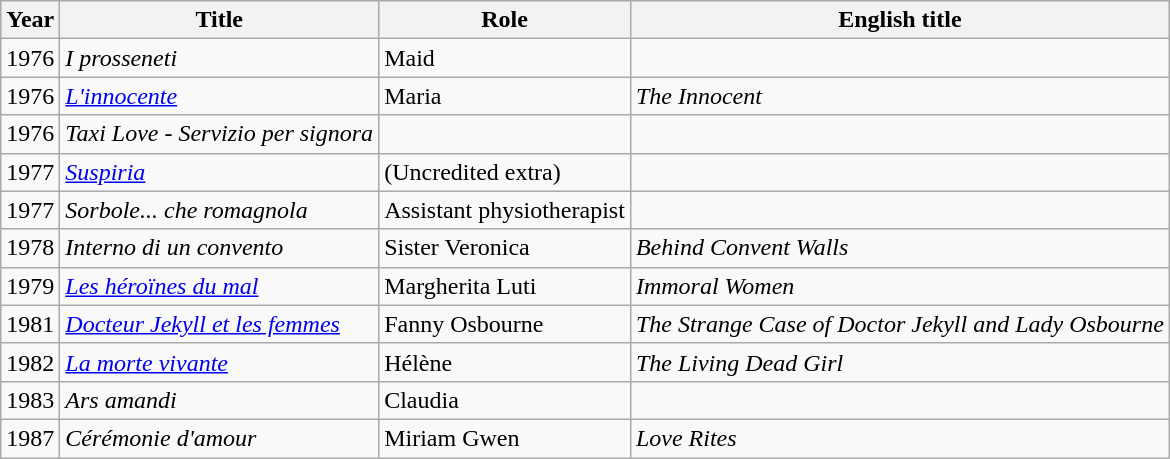<table class="wikitable">
<tr>
<th>Year</th>
<th>Title</th>
<th>Role</th>
<th>English title</th>
</tr>
<tr>
<td>1976</td>
<td><em>I prosseneti</em></td>
<td>Maid</td>
<td></td>
</tr>
<tr>
<td>1976</td>
<td><em><a href='#'>L'innocente</a></em></td>
<td>Maria</td>
<td><em>The Innocent</em></td>
</tr>
<tr>
<td>1976</td>
<td><em>Taxi Love - Servizio per signora</em></td>
<td></td>
<td></td>
</tr>
<tr>
<td>1977</td>
<td><em><a href='#'>Suspiria</a></em></td>
<td>(Uncredited extra)</td>
<td></td>
</tr>
<tr>
<td>1977</td>
<td><em>Sorbole... che romagnola</em></td>
<td>Assistant physiotherapist</td>
<td></td>
</tr>
<tr>
<td>1978</td>
<td><em>Interno di un convento</em></td>
<td>Sister Veronica</td>
<td><em>Behind Convent Walls</em></td>
</tr>
<tr>
<td>1979</td>
<td><em><a href='#'>Les héroïnes du mal</a></em></td>
<td>Margherita Luti</td>
<td><em>Immoral Women</em></td>
</tr>
<tr>
<td>1981</td>
<td><em><a href='#'>Docteur Jekyll et les femmes</a></em></td>
<td>Fanny Osbourne</td>
<td><em>The Strange Case of Doctor Jekyll and Lady Osbourne</em></td>
</tr>
<tr>
<td>1982</td>
<td><em><a href='#'>La morte vivante</a></em></td>
<td>Hélène</td>
<td><em>The Living Dead Girl</em></td>
</tr>
<tr>
<td>1983</td>
<td><em>Ars amandi</em></td>
<td>Claudia</td>
<td></td>
</tr>
<tr>
<td>1987</td>
<td><em>Cérémonie d'amour</em></td>
<td>Miriam Gwen</td>
<td><em>Love Rites</em></td>
</tr>
</table>
